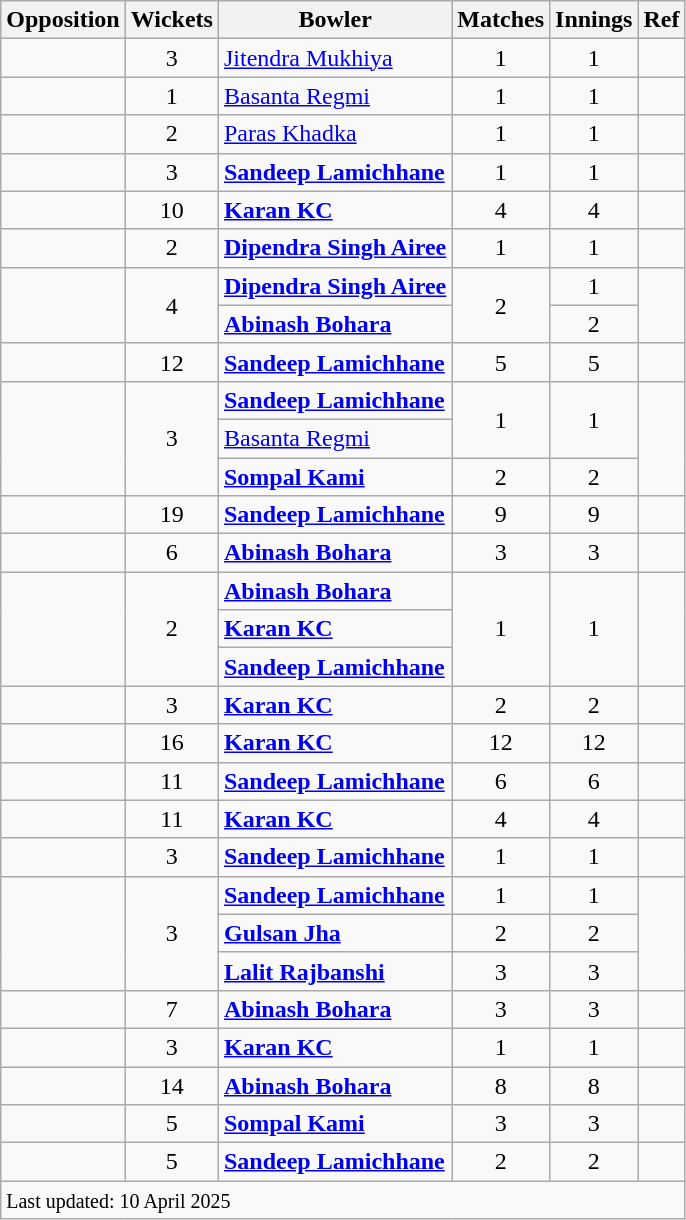<table class="wikitable plainrowheaders sortable">
<tr>
<th scope="col">Opposition</th>
<th scope="col">Wickets</th>
<th scope="col">Bowler</th>
<th scope="col">Matches</th>
<th scope="col">Innings</th>
<th scope="col">Ref</th>
</tr>
<tr>
<td></td>
<td scope="row" style="text-align:center;">3</td>
<td><a href='#'>Jitendra Mukhiya</a></td>
<td align="center">1</td>
<td align="center">1</td>
<td></td>
</tr>
<tr>
<td></td>
<td scope="row" style="text-align:center;">1</td>
<td><a href='#'>Basanta Regmi</a></td>
<td align="center">1</td>
<td align="center">1</td>
<td></td>
</tr>
<tr>
<td></td>
<td scope="row" style="text-align:center;">2</td>
<td><a href='#'>Paras Khadka</a></td>
<td align="center">1</td>
<td align="center">1</td>
<td></td>
</tr>
<tr>
<td></td>
<td scope="row" style="text-align:center;">3</td>
<td><strong><a href='#'>Sandeep Lamichhane</a></strong></td>
<td align="center">1</td>
<td align="center">1</td>
<td></td>
</tr>
<tr>
<td></td>
<td scope="row" style="text-align:center;">10</td>
<td><strong><a href='#'>Karan KC</a></strong></td>
<td align="center">4</td>
<td align="center">4</td>
<td></td>
</tr>
<tr>
<td></td>
<td scope="row" style="text-align:center;">2</td>
<td><strong><a href='#'>Dipendra Singh Airee</a></strong></td>
<td align="center">1</td>
<td align="center">1</td>
<td></td>
</tr>
<tr>
<td rowspan=2></td>
<td scope="row" style="text-align:center;" rowspan=2>4</td>
<td><strong><a href='#'>Dipendra Singh Airee</a></strong></td>
<td align="center" rowspan=2>2</td>
<td align="center">1</td>
<td rowspan=2></td>
</tr>
<tr>
<td><strong><a href='#'>Abinash Bohara</a></strong></td>
<td align="center">2</td>
</tr>
<tr>
<td></td>
<td scope="row" style="text-align:center;">12</td>
<td><strong><a href='#'>Sandeep Lamichhane</a></strong></td>
<td align="center">5</td>
<td align="center">5</td>
<td></td>
</tr>
<tr>
<td rowspan="3"></td>
<td rowspan="3" scope="row" style="text-align:center;">3</td>
<td><strong><a href='#'>Sandeep Lamichhane</a></strong></td>
<td align="center" rowspan=2>1</td>
<td align="center" rowspan=2>1</td>
<td rowspan="3"></td>
</tr>
<tr>
<td><a href='#'>Basanta Regmi</a></td>
</tr>
<tr>
<td><strong><a href='#'>Sompal Kami</a></strong></td>
<td align="center">2</td>
<td align="center">2</td>
</tr>
<tr>
<td></td>
<td scope="row" style="text-align:center;">19</td>
<td><strong><a href='#'>Sandeep Lamichhane</a></strong></td>
<td align="center">9</td>
<td align="center">9</td>
<td></td>
</tr>
<tr>
<td></td>
<td scope="row" style="text-align:center;">6</td>
<td><strong><a href='#'>Abinash Bohara</a></strong></td>
<td align="center">3</td>
<td align="center">3</td>
<td></td>
</tr>
<tr>
<td rowspan="3"></td>
<td rowspan="3" scope="row" style="text-align:center;">2</td>
<td><strong><a href='#'>Abinash Bohara</a></strong></td>
<td rowspan="3" align="center">1</td>
<td rowspan="3" align="center">1</td>
<td rowspan="3"></td>
</tr>
<tr>
<td><strong><a href='#'>Karan KC</a></strong></td>
</tr>
<tr>
<td><strong><a href='#'>Sandeep Lamichhane</a></strong></td>
</tr>
<tr>
<td></td>
<td scope="row" style="text-align:center;">3</td>
<td><strong><a href='#'>Karan KC</a></strong></td>
<td align="center">2</td>
<td align="center">2</td>
<td></td>
</tr>
<tr>
<td></td>
<td scope="row" style="text-align:center;">16</td>
<td><strong><a href='#'>Karan KC</a></strong></td>
<td align="center">12</td>
<td align="center">12</td>
<td></td>
</tr>
<tr>
<td></td>
<td scope="row" style="text-align:center;">11</td>
<td><strong><a href='#'>Sandeep Lamichhane</a></strong></td>
<td align="center">6</td>
<td align="center">6</td>
<td></td>
</tr>
<tr>
<td></td>
<td scope="row" style="text-align:center;">11</td>
<td><strong><a href='#'>Karan KC</a></strong></td>
<td align="center">4</td>
<td align="center">4</td>
<td></td>
</tr>
<tr>
<td></td>
<td scope="row" style="text-align:center;">3</td>
<td><strong><a href='#'>Sandeep Lamichhane</a></strong></td>
<td align="center">1</td>
<td align="center">1</td>
<td></td>
</tr>
<tr>
<td rowspan="3"></td>
<td scope="row" style="text-align:center;" rowspan="3">3</td>
<td><strong><a href='#'>Sandeep Lamichhane</a></strong></td>
<td align="center">1</td>
<td align="center">1</td>
<td rowspan="3"></td>
</tr>
<tr>
<td><strong><a href='#'>Gulsan Jha</a></strong></td>
<td align="center">2</td>
<td align="center">2</td>
</tr>
<tr>
<td><strong><a href='#'>Lalit Rajbanshi</a></strong></td>
<td align="center">3</td>
<td align="center">3</td>
</tr>
<tr>
<td></td>
<td scope="row" style="text-align:center;">7</td>
<td><strong><a href='#'>Abinash Bohara</a></strong></td>
<td align="center">3</td>
<td align="center">3</td>
<td></td>
</tr>
<tr>
<td></td>
<td scope="row" style="text-align:center;">3</td>
<td><strong><a href='#'>Karan KC</a></strong></td>
<td align="center">1</td>
<td align="center">1</td>
<td></td>
</tr>
<tr>
<td></td>
<td scope="row" style="text-align:center;">14</td>
<td><strong><a href='#'>Abinash Bohara</a></strong></td>
<td align="center">8</td>
<td align="center">8</td>
<td></td>
</tr>
<tr>
<td></td>
<td scope="row" style="text-align:center;">5</td>
<td><strong><a href='#'>Sompal Kami</a></strong></td>
<td align="center">3</td>
<td align="center">3</td>
<td></td>
</tr>
<tr>
<td></td>
<td scope="row" style="text-align:center;">5</td>
<td><strong><a href='#'>Sandeep Lamichhane</a></strong></td>
<td align="center">2</td>
<td align="center">2</td>
<td></td>
</tr>
<tr>
<td colspan="6"><small>Last updated: 10 April 2025</small></td>
</tr>
</table>
